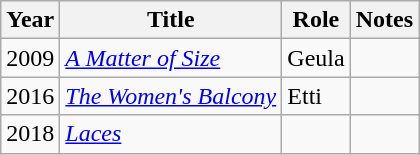<table class="wikitable sortable">
<tr>
<th>Year</th>
<th>Title</th>
<th>Role</th>
<th class="unsortable">Notes</th>
</tr>
<tr>
<td>2009</td>
<td><em><a href='#'>A Matter of Size</a></em></td>
<td>Geula</td>
<td></td>
</tr>
<tr>
<td>2016</td>
<td><em><a href='#'>The Women's Balcony</a></em></td>
<td>Etti</td>
<td></td>
</tr>
<tr>
<td>2018</td>
<td><em><a href='#'>Laces</a></em></td>
<td></td>
<td></td>
</tr>
</table>
